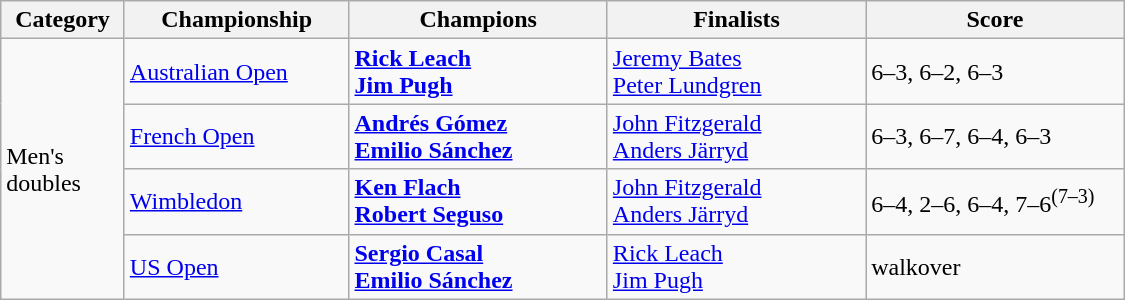<table class="wikitable">
<tr>
<th style="width: 75px;">Category</th>
<th style="width: 20%;">Championship</th>
<th style="width: 23%;">Champions</th>
<th style="width: 23%;">Finalists</th>
<th style="width: 23%;">Score</th>
</tr>
<tr>
<td rowspan="4">Men's<br>doubles</td>
<td><a href='#'>Australian Open</a></td>
<td> <strong><a href='#'>Rick Leach</a></strong><br> <strong><a href='#'>Jim Pugh</a></strong></td>
<td> <a href='#'>Jeremy Bates</a><br> <a href='#'>Peter Lundgren</a></td>
<td>6–3, 6–2, 6–3</td>
</tr>
<tr>
<td><a href='#'>French Open</a></td>
<td> <strong><a href='#'>Andrés Gómez</a></strong><br> <strong><a href='#'>Emilio Sánchez</a></strong></td>
<td> <a href='#'>John Fitzgerald</a><br> <a href='#'>Anders Järryd</a></td>
<td>6–3, 6–7, 6–4, 6–3</td>
</tr>
<tr>
<td><a href='#'>Wimbledon</a></td>
<td> <strong><a href='#'>Ken Flach</a></strong><br> <strong><a href='#'>Robert Seguso</a></strong></td>
<td> <a href='#'>John Fitzgerald</a><br> <a href='#'>Anders Järryd</a></td>
<td>6–4, 2–6, 6–4, 7–6<sup>(7–3)</sup></td>
</tr>
<tr>
<td><a href='#'>US Open</a></td>
<td> <strong><a href='#'>Sergio Casal</a></strong><br> <strong><a href='#'>Emilio Sánchez</a></strong></td>
<td> <a href='#'>Rick Leach</a><br> <a href='#'>Jim Pugh</a></td>
<td>walkover</td>
</tr>
</table>
